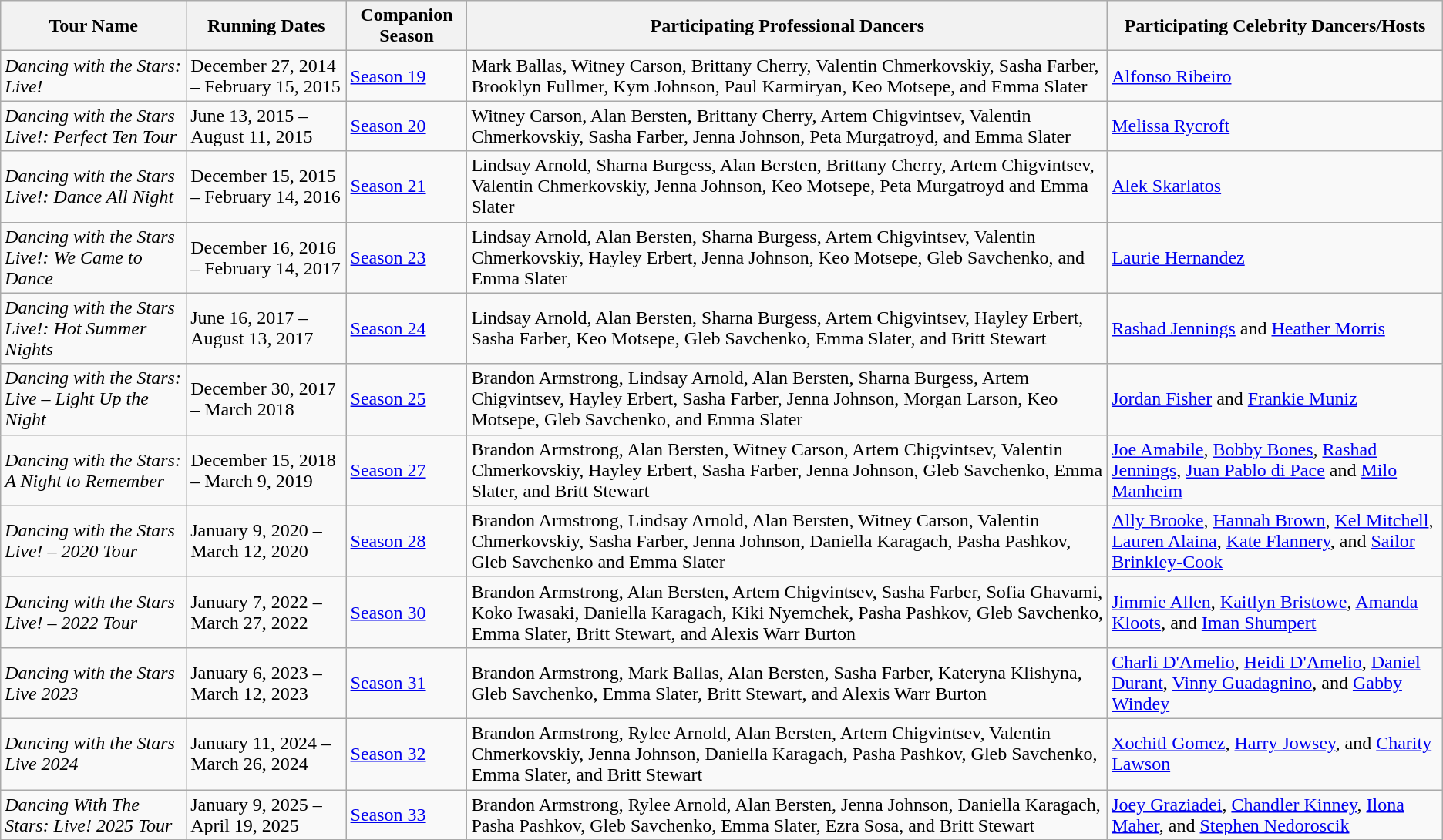<table class="wikitable">
<tr>
<th>Tour Name</th>
<th>Running Dates</th>
<th>Companion Season</th>
<th>Participating Professional Dancers</th>
<th>Participating Celebrity Dancers/Hosts</th>
</tr>
<tr>
<td><em>Dancing with the Stars: Live!</em></td>
<td>December 27, 2014 – February 15, 2015</td>
<td><a href='#'>Season 19</a></td>
<td>Mark Ballas, Witney Carson, Brittany Cherry, Valentin Chmerkovskiy, Sasha Farber, Brooklyn Fullmer, Kym Johnson, Paul Karmiryan, Keo Motsepe, and Emma Slater</td>
<td><a href='#'>Alfonso Ribeiro</a></td>
</tr>
<tr>
<td><em>Dancing with the Stars Live!: Perfect Ten Tour</em></td>
<td>June 13, 2015 – August 11, 2015</td>
<td><a href='#'>Season 20</a></td>
<td>Witney Carson, Alan Bersten, Brittany Cherry, Artem Chigvintsev, Valentin Chmerkovskiy, Sasha Farber, Jenna Johnson, Peta Murgatroyd, and Emma Slater</td>
<td><a href='#'>Melissa Rycroft</a></td>
</tr>
<tr>
<td><em>Dancing with the Stars Live!: Dance All Night</em></td>
<td>December 15, 2015 – February 14, 2016</td>
<td><a href='#'>Season 21</a></td>
<td>Lindsay Arnold, Sharna Burgess, Alan Bersten, Brittany Cherry, Artem Chigvintsev, Valentin Chmerkovskiy, Jenna Johnson, Keo Motsepe, Peta Murgatroyd and Emma Slater</td>
<td><a href='#'>Alek Skarlatos</a></td>
</tr>
<tr>
<td><em>Dancing with the Stars Live!: We Came to Dance</em></td>
<td>December 16, 2016 – February 14, 2017</td>
<td><a href='#'>Season 23</a></td>
<td>Lindsay Arnold, Alan Bersten, Sharna Burgess, Artem Chigvintsev, Valentin Chmerkovskiy, Hayley Erbert, Jenna Johnson, Keo Motsepe, Gleb Savchenko, and Emma Slater</td>
<td><a href='#'>Laurie Hernandez</a></td>
</tr>
<tr>
<td><em>Dancing with the Stars Live!: Hot Summer Nights</em></td>
<td>June 16, 2017 – August 13, 2017</td>
<td><a href='#'>Season 24</a></td>
<td>Lindsay Arnold, Alan Bersten, Sharna Burgess, Artem Chigvintsev, Hayley Erbert, Sasha Farber, Keo Motsepe, Gleb Savchenko, Emma Slater, and Britt Stewart</td>
<td><a href='#'>Rashad Jennings</a> and <a href='#'>Heather Morris</a></td>
</tr>
<tr>
<td><em>Dancing with the Stars: Live – Light Up the Night</em></td>
<td>December 30, 2017 – March 2018</td>
<td><a href='#'>Season 25</a></td>
<td>Brandon Armstrong, Lindsay Arnold, Alan Bersten, Sharna Burgess, Artem Chigvintsev, Hayley Erbert, Sasha Farber, Jenna Johnson, Morgan Larson, Keo Motsepe, Gleb Savchenko, and Emma Slater</td>
<td><a href='#'>Jordan Fisher</a> and <a href='#'>Frankie Muniz</a></td>
</tr>
<tr>
<td><em>Dancing with the Stars: A Night to Remember</em></td>
<td>December 15, 2018 – March 9, 2019</td>
<td><a href='#'>Season 27</a></td>
<td>Brandon Armstrong, Alan Bersten, Witney Carson, Artem Chigvintsev, Valentin Chmerkovskiy, Hayley Erbert, Sasha Farber, Jenna Johnson, Gleb Savchenko, Emma Slater, and Britt Stewart</td>
<td><a href='#'>Joe Amabile</a>, <a href='#'>Bobby Bones</a>, <a href='#'>Rashad Jennings</a>, <a href='#'>Juan Pablo di Pace</a> and <a href='#'>Milo Manheim</a></td>
</tr>
<tr>
<td><em>Dancing with the Stars Live! – 2020 Tour</em></td>
<td>January 9, 2020 – March 12, 2020</td>
<td><a href='#'>Season 28</a></td>
<td>Brandon Armstrong, Lindsay Arnold, Alan Bersten, Witney Carson, Valentin Chmerkovskiy, Sasha Farber, Jenna Johnson, Daniella Karagach, Pasha Pashkov, Gleb Savchenko and Emma Slater</td>
<td><a href='#'>Ally Brooke</a>, <a href='#'>Hannah Brown</a>, <a href='#'>Kel Mitchell</a>, <a href='#'>Lauren Alaina</a>, <a href='#'>Kate Flannery</a>, and <a href='#'>Sailor Brinkley-Cook</a></td>
</tr>
<tr>
<td><em>Dancing with the Stars Live! – 2022 Tour</em></td>
<td>January 7, 2022 – March 27, 2022</td>
<td><a href='#'>Season 30</a></td>
<td>Brandon Armstrong, Alan Bersten, Artem Chigvintsev, Sasha Farber, Sofia Ghavami, Koko Iwasaki, Daniella Karagach, Kiki Nyemchek, Pasha Pashkov, Gleb Savchenko, Emma Slater, Britt Stewart, and Alexis Warr Burton</td>
<td><a href='#'>Jimmie Allen</a>, <a href='#'>Kaitlyn Bristowe</a>, <a href='#'>Amanda Kloots</a>, and <a href='#'>Iman Shumpert</a></td>
</tr>
<tr>
<td><em>Dancing with the Stars Live 2023</em></td>
<td>January 6, 2023 – March 12, 2023</td>
<td><a href='#'>Season 31</a></td>
<td>Brandon Armstrong, Mark Ballas, Alan Bersten, Sasha Farber, Kateryna Klishyna, Gleb Savchenko, Emma Slater, Britt Stewart, and Alexis Warr Burton</td>
<td><a href='#'>Charli D'Amelio</a>, <a href='#'>Heidi D'Amelio</a>, <a href='#'>Daniel Durant</a>, <a href='#'>Vinny Guadagnino</a>, and <a href='#'>Gabby Windey</a></td>
</tr>
<tr>
<td><em>Dancing with the Stars Live 2024</em></td>
<td>January 11, 2024 – March 26, 2024</td>
<td><a href='#'>Season 32</a></td>
<td>Brandon Armstrong, Rylee Arnold, Alan Bersten, Artem Chigvintsev, Valentin Chmerkovskiy, Jenna Johnson, Daniella Karagach, Pasha Pashkov, Gleb Savchenko, Emma Slater, and Britt Stewart</td>
<td><a href='#'>Xochitl Gomez</a>, <a href='#'>Harry Jowsey</a>, and <a href='#'>Charity Lawson</a></td>
</tr>
<tr>
<td><em>Dancing With The Stars: Live! 2025 Tour</em></td>
<td>January 9, 2025 – April 19, 2025</td>
<td><a href='#'>Season 33</a></td>
<td>Brandon Armstrong, Rylee Arnold, Alan Bersten, Jenna Johnson, Daniella Karagach, Pasha Pashkov, Gleb Savchenko, Emma Slater, Ezra Sosa, and Britt Stewart</td>
<td><a href='#'>Joey Graziadei</a>, <a href='#'>Chandler Kinney</a>, <a href='#'>Ilona Maher</a>, and <a href='#'>Stephen Nedoroscik</a></td>
</tr>
</table>
